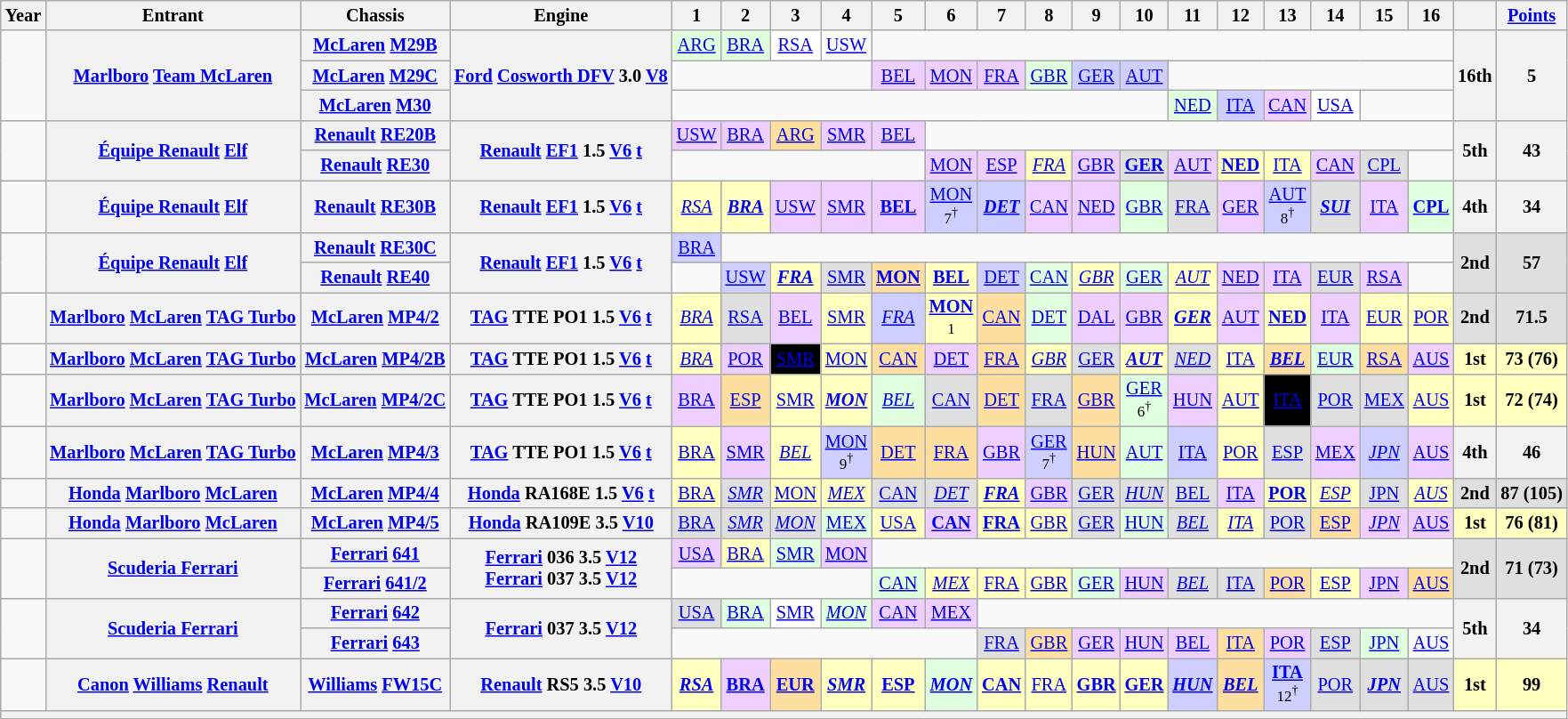<table class="wikitable" style="text-align:center; font-size:85%;">
<tr>
<th>Year</th>
<th>Entrant</th>
<th>Chassis</th>
<th>Engine</th>
<th>1</th>
<th>2</th>
<th>3</th>
<th>4</th>
<th>5</th>
<th>6</th>
<th>7</th>
<th>8</th>
<th>9</th>
<th>10</th>
<th>11</th>
<th>12</th>
<th>13</th>
<th>14</th>
<th>15</th>
<th>16</th>
<th></th>
<th><a href='#'>Points</a></th>
</tr>
<tr>
<td rowspan="3"></td>
<th rowspan="3" nowrap><a href='#'>Marlboro</a> <a href='#'>Team McLaren</a></th>
<th nowrap><a href='#'>McLaren</a> <a href='#'>M29B</a></th>
<th rowspan="3" nowrap><a href='#'>Ford</a> <a href='#'>Cosworth DFV</a> 3.0 <a href='#'>V8</a></th>
<td style="background:#dfffdf;"><a href='#'>ARG</a><br></td>
<td style="background:#dfffdf;"><a href='#'>BRA</a><br></td>
<td style="background:#fff;"><a href='#'>RSA</a><br></td>
<td><a href='#'>USW</a></td>
<td colspan=12></td>
<th rowspan="3">16th</th>
<th rowspan="3">5</th>
</tr>
<tr>
<th nowrap><a href='#'>McLaren</a> <a href='#'>M29C</a></th>
<td colspan=4></td>
<td style="background:#efcfff;"><a href='#'>BEL</a><br></td>
<td style="background:#efcfff;"><a href='#'>MON</a><br></td>
<td style="background:#efcfff;"><a href='#'>FRA</a><br></td>
<td style="background:#dfffdf;"><a href='#'>GBR</a><br></td>
<td style="background:#cfcfff;"><a href='#'>GER</a><br></td>
<td style="background:#cfcfff;"><a href='#'>AUT</a><br></td>
<td colspan=6></td>
</tr>
<tr>
<th nowrap><a href='#'>McLaren</a> <a href='#'>M30</a></th>
<td colspan=10></td>
<td style="background:#dfffdf;"><a href='#'>NED</a><br></td>
<td style="background:#cfcfff;"><a href='#'>ITA</a><br></td>
<td style="background:#efcfff;"><a href='#'>CAN</a><br></td>
<td style="background:#fff;"><a href='#'>USA</a><br></td>
<td colspan=2></td>
</tr>
<tr>
<td rowspan="2"></td>
<th rowspan="2" nowrap><a href='#'>Équipe Renault</a> <a href='#'>Elf</a></th>
<th nowrap><a href='#'>Renault</a> <a href='#'>RE20B</a></th>
<th rowspan="2" nowrap><a href='#'>Renault</a> <a href='#'>EF1</a> 1.5 <a href='#'>V6</a> <a href='#'>t</a></th>
<td style="background:#efcfff;"><a href='#'>USW</a><br></td>
<td style="background:#efcfff;"><a href='#'>BRA</a><br></td>
<td style="background:#ffdf9f;"><a href='#'>ARG</a><br></td>
<td style="background:#efcfff;"><a href='#'>SMR</a><br></td>
<td style="background:#efcfff;"><a href='#'>BEL</a><br></td>
<td colspan=11></td>
<th rowspan="2">5th</th>
<th rowspan="2">43</th>
</tr>
<tr>
<th nowrap><a href='#'>Renault</a> <a href='#'>RE30</a></th>
<td colspan=5></td>
<td style="background:#efcfff;"><a href='#'>MON</a><br></td>
<td style="background:#efcfff;"><a href='#'>ESP</a><br></td>
<td style="background:#ffffbf;"><em><a href='#'>FRA</a></em><br></td>
<td style="background:#efcfff;"><a href='#'>GBR</a><br></td>
<td style="background:#dfdfdf;"><strong><a href='#'>GER</a></strong><br></td>
<td style="background:#efcfff;"><a href='#'>AUT</a><br></td>
<td style="background:#ffffbf;"><strong><a href='#'>NED</a></strong><br></td>
<td style="background:#ffffbf;"><a href='#'>ITA</a><br></td>
<td style="background:#efcfff;"><a href='#'>CAN</a><br></td>
<td style="background:#dfdfdf;"><a href='#'>CPL</a><br></td>
<td></td>
</tr>
<tr>
<td></td>
<th nowrap><a href='#'>Équipe Renault</a> <a href='#'>Elf</a></th>
<th nowrap><a href='#'>Renault</a> <a href='#'>RE30B</a></th>
<th nowrap><a href='#'>Renault</a> <a href='#'>EF1</a> 1.5 <a href='#'>V6</a> <a href='#'>t</a></th>
<td style="background:#ffffbf;"><em><a href='#'>RSA</a></em><br></td>
<td style="background:#ffffbf;"><strong><em><a href='#'>BRA</a></em></strong><br></td>
<td style="background:#efcfff;"><a href='#'>USW</a><br></td>
<td style="background:#efcfff;"><a href='#'>SMR</a><br></td>
<td style="background:#efcfff;"><strong><a href='#'>BEL</a></strong><br></td>
<td style="background:#cfcfff;"><a href='#'>MON</a><br><small>7<sup>†</sup></small></td>
<td style="background:#cfcfff;"><strong><em><a href='#'>DET</a></em></strong><br></td>
<td style="background:#efcfff;"><a href='#'>CAN</a><br></td>
<td style="background:#efcfff;"><a href='#'>NED</a><br></td>
<td style="background:#dfffdf;"><a href='#'>GBR</a><br></td>
<td style="background:#dfdfdf;"><a href='#'>FRA</a><br></td>
<td style="background:#efcfff;"><a href='#'>GER</a><br></td>
<td style="background:#cfcfff;"><a href='#'>AUT</a><br><small>8<sup>†</sup></small></td>
<td style="background:#dfdfdf;"><strong><em><a href='#'>SUI</a></em></strong><br></td>
<td style="background:#efcfff;"><a href='#'>ITA</a><br></td>
<td style="background:#dfffdf;"><strong><a href='#'>CPL</a></strong><br></td>
<th>4th</th>
<th>34</th>
</tr>
<tr>
<td rowspan="2"></td>
<th rowspan="2" nowrap><a href='#'>Équipe Renault</a> <a href='#'>Elf</a></th>
<th nowrap><a href='#'>Renault</a> <a href='#'>RE30C</a></th>
<th rowspan="2" nowrap><a href='#'>Renault</a> <a href='#'>EF1</a> 1.5 <a href='#'>V6</a> <a href='#'>t</a></th>
<td style="background:#cfcfff;"><a href='#'>BRA</a><br></td>
<td colspan=15></td>
<td rowspan="2" style="background:#dfdfdf;"><strong>2nd</strong></td>
<td rowspan="2" style="background:#dfdfdf;"><strong>57</strong></td>
</tr>
<tr>
<th nowrap><a href='#'>Renault</a> <a href='#'>RE40</a></th>
<td></td>
<td style="background:#cfcfff;"><a href='#'>USW</a><br></td>
<td style="background:#ffffbf;"><strong><em><a href='#'>FRA</a></em></strong><br></td>
<td style="background:#dfdfdf;"><a href='#'>SMR</a><br></td>
<td style="background:#ffdf9f;"><strong><a href='#'>MON</a></strong><br></td>
<td style="background:#ffffbf;"><strong><a href='#'>BEL</a></strong><br></td>
<td style="background:#cfcfff;"><a href='#'>DET</a><br></td>
<td style="background:#dfffdf;"><a href='#'>CAN</a><br></td>
<td style="background:#ffffbf;"><em><a href='#'>GBR</a></em><br></td>
<td style="background:#dfffdf;"><a href='#'>GER</a><br></td>
<td style="background:#ffffbf;"><em><a href='#'>AUT</a></em><br></td>
<td style="background:#efcfff;"><a href='#'>NED</a><br></td>
<td style="background:#efcfff;"><a href='#'>ITA</a><br></td>
<td style="background:#dfdfdf;"><a href='#'>EUR</a><br></td>
<td style="background:#efcfff;"><a href='#'>RSA</a><br></td>
<td></td>
</tr>
<tr>
<td></td>
<th nowrap><a href='#'>Marlboro</a> <a href='#'>McLaren</a> <a href='#'>TAG Turbo</a></th>
<th nowrap><a href='#'>McLaren</a> <a href='#'>MP4/2</a></th>
<th nowrap><a href='#'>TAG</a> TTE PO1 1.5 <a href='#'>V6</a> <a href='#'>t</a></th>
<td style="background:#ffffbf;"><em><a href='#'>BRA</a></em><br></td>
<td style="background:#dfdfdf;"><a href='#'>RSA</a><br></td>
<td style="background:#efcfff;"><a href='#'>BEL</a><br></td>
<td style="background:#ffffbf;"><a href='#'>SMR</a><br></td>
<td style="background:#cfcfff;"><em><a href='#'>FRA</a></em><br></td>
<td style="background:#ffffbf;"><strong><a href='#'>MON</a></strong><br><small>1</small></td>
<td style="background:#ffdf9f;"><a href='#'>CAN</a><br></td>
<td style="background:#dfffdf;"><a href='#'>DET</a><br></td>
<td style="background:#efcfff;"><a href='#'>DAL</a><br></td>
<td style="background:#efcfff;"><a href='#'>GBR</a><br></td>
<td style="background:#ffffbf;"><strong><em><a href='#'>GER</a></em></strong><br></td>
<td style="background:#efcfff;"><a href='#'>AUT</a><br></td>
<td style="background:#ffffbf;"><strong><a href='#'>NED</a></strong><br></td>
<td style="background:#efcfff;"><a href='#'>ITA</a><br></td>
<td style="background:#ffffbf;"><a href='#'>EUR</a><br></td>
<td style="background:#ffffbf;"><a href='#'>POR</a><br></td>
<td style="background:#dfdfdf;"><strong> 2nd</strong></td>
<td style="background:#dfdfdf;"><strong> 71.5</strong></td>
</tr>
<tr>
<td></td>
<th nowrap><a href='#'>Marlboro</a> <a href='#'>McLaren</a> <a href='#'>TAG Turbo</a></th>
<th nowrap><a href='#'>McLaren</a> <a href='#'>MP4/2B</a></th>
<th nowrap><a href='#'>TAG</a> TTE PO1 1.5 <a href='#'>V6</a> <a href='#'>t</a></th>
<td style="background:#ffffbf;"><em><a href='#'>BRA</a></em><br></td>
<td style="background:#efcfff;"><a href='#'>POR</a><br></td>
<td style="background:#000; color:#fff;"><a href='#'><span>SMR</span></a><br></td>
<td style="background:#ffffbf;"><a href='#'>MON</a><br></td>
<td style="background:#ffdf9f;"><a href='#'>CAN</a><br></td>
<td style="background:#efcfff;"><a href='#'>DET</a><br></td>
<td style="background:#ffdf9f;"><a href='#'>FRA</a><br></td>
<td style="background:#ffffbf;"><em><a href='#'>GBR</a></em><br></td>
<td style="background:#dfdfdf;"><a href='#'>GER</a><br></td>
<td style="background:#ffffbf;"><strong><em><a href='#'>AUT</a></em></strong><br></td>
<td style="background:#dfdfdf;"><em><a href='#'>NED</a></em><br></td>
<td style="background:#ffffbf;"><a href='#'>ITA</a><br></td>
<td style="background:#ffdf9f;"><strong><em><a href='#'>BEL</a></em></strong><br></td>
<td style="background:#dfffdf;"><a href='#'>EUR</a><br></td>
<td style="background:#ffdf9f;"><a href='#'>RSA</a><br></td>
<td style="background:#efcfff;"><a href='#'>AUS</a><br></td>
<td style="background:#ffffbf;"><strong>1st</strong></td>
<td style="background:#ffffbf;"><strong>73 (76)</strong></td>
</tr>
<tr>
<td></td>
<th nowrap><a href='#'>Marlboro</a> <a href='#'>McLaren</a> <a href='#'>TAG Turbo</a></th>
<th nowrap><a href='#'>McLaren</a> <a href='#'>MP4/2C</a></th>
<th nowrap><a href='#'>TAG</a> TTE PO1 1.5 <a href='#'>V6</a> <a href='#'>t</a></th>
<td style="background:#efcfff;"><a href='#'>BRA</a><br></td>
<td style="background:#ffdf9f;"><a href='#'>ESP</a><br></td>
<td style="background:#ffffbf;"><a href='#'>SMR</a><br></td>
<td style="background:#ffffbf;"><strong><em><a href='#'>MON</a></em></strong><br></td>
<td style="background:#dfffdf;"><em><a href='#'>BEL</a></em><br></td>
<td style="background:#dfdfdf;"><a href='#'>CAN</a><br></td>
<td style="background:#ffdf9f;"><a href='#'>DET</a><br></td>
<td style="background:#dfdfdf;"><a href='#'>FRA</a><br></td>
<td style="background:#ffdf9f;"><a href='#'>GBR</a><br></td>
<td style="background:#dfffdf;"><a href='#'>GER</a><br><small>6<sup>†</sup></small></td>
<td style="background:#efcfff;"><a href='#'>HUN</a><br></td>
<td style="background:#ffffbf;"><a href='#'>AUT</a><br></td>
<td style="background:#000; color:#fff;"><a href='#'><span>ITA</span></a><br></td>
<td style="background:#dfdfdf;"><a href='#'>POR</a><br></td>
<td style="background:#dfdfdf;"><a href='#'>MEX</a><br></td>
<td style="background:#ffffbf;"><a href='#'>AUS</a><br></td>
<td style="background:#ffffbf;"><strong>1st</strong></td>
<td style="background:#ffffbf;"><strong>72 (74)</strong></td>
</tr>
<tr>
<td></td>
<th nowrap><a href='#'>Marlboro</a> <a href='#'>McLaren</a> <a href='#'>TAG Turbo</a></th>
<th nowrap><a href='#'>McLaren</a> <a href='#'>MP4/3</a></th>
<th nowrap><a href='#'>TAG</a> TTE PO1 1.5 <a href='#'>V6</a> <a href='#'>t</a></th>
<td style="background:#ffffbf;"><a href='#'>BRA</a><br></td>
<td style="background:#efcfff;"><a href='#'>SMR</a><br></td>
<td style="background:#ffffbf;"><em><a href='#'>BEL</a></em><br></td>
<td style="background:#cfcfff;"><a href='#'>MON</a><br><small>9<sup>†</sup></small></td>
<td style="background:#ffdf9f;"><a href='#'>DET</a><br></td>
<td style="background:#ffdf9f;"><a href='#'>FRA</a><br></td>
<td style="background:#efcfff;"><a href='#'>GBR</a><br></td>
<td style="background:#cfcfff;"><a href='#'>GER</a><br><small>7<sup>†</sup></small></td>
<td style="background:#ffdf9f;"><a href='#'>HUN</a><br></td>
<td style="background:#dfffdf;"><a href='#'>AUT</a><br></td>
<td style="background:#cfcfff;"><a href='#'>ITA</a><br></td>
<td style="background:#ffffbf;"><a href='#'>POR</a><br></td>
<td style="background:#dfdfdf;"><a href='#'>ESP</a><br></td>
<td style="background:#efcfff;"><a href='#'>MEX</a><br></td>
<td style="background:#cfcfff;"><em><a href='#'>JPN</a></em><br></td>
<td style="background:#efcfff;"><a href='#'>AUS</a><br></td>
<th>4th</th>
<th>46</th>
</tr>
<tr>
<td></td>
<th nowrap><a href='#'>Honda</a> <a href='#'>Marlboro</a> <a href='#'>McLaren</a></th>
<th nowrap><a href='#'>McLaren</a> <a href='#'>MP4/4</a></th>
<th nowrap><a href='#'>Honda</a> RA168E 1.5 <a href='#'>V6</a> <a href='#'>t</a></th>
<td style="background:#ffffbf;"><a href='#'>BRA</a><br></td>
<td style="background:#dfdfdf;"><em><a href='#'>SMR</a></em><br></td>
<td style="background:#ffffbf;"><a href='#'>MON</a><br></td>
<td style="background:#ffffbf;"><em><a href='#'>MEX</a></em><br></td>
<td style="background:#dfdfdf;"><a href='#'>CAN</a><br></td>
<td style="background:#dfdfdf;"><em><a href='#'>DET</a></em><br></td>
<td style="background:#ffffbf;"><strong><em><a href='#'>FRA</a></em></strong><br></td>
<td style="background:#efcfff;"><a href='#'>GBR</a><br></td>
<td style="background:#dfdfdf;"><a href='#'>GER</a><br></td>
<td style="background:#dfdfdf;"><em><a href='#'>HUN</a></em><br></td>
<td style="background:#dfdfdf;"><a href='#'>BEL</a><br></td>
<td style="background:#efcfff;"><a href='#'>ITA</a><br></td>
<td style="background:#ffffbf;"><strong><a href='#'>POR</a></strong><br></td>
<td style="background:#ffffbf;"><em><a href='#'>ESP</a></em><br></td>
<td style="background:#dfdfdf;"><a href='#'>JPN</a><br></td>
<td style="background:#ffffbf;"><em><a href='#'>AUS</a></em><br></td>
<td style="background:#dfdfdf;"><strong>2nd</strong></td>
<td style="background:#dfdfdf;"><strong>87 (105)</strong></td>
</tr>
<tr>
<td></td>
<th nowrap><a href='#'>Honda</a> <a href='#'>Marlboro</a> <a href='#'>McLaren</a></th>
<th nowrap><a href='#'>McLaren</a> <a href='#'>MP4/5</a></th>
<th nowrap><a href='#'>Honda</a> RA109E 3.5 <a href='#'>V10</a></th>
<td style="background:#dfdfdf;"><a href='#'>BRA</a><br></td>
<td style="background:#dfdfdf;"><em><a href='#'>SMR</a></em><br></td>
<td style="background:#dfdfdf;"><em><a href='#'>MON</a></em><br></td>
<td style="background:#dfffdf;"><a href='#'>MEX</a><br></td>
<td style="background:#ffffbf;"><a href='#'>USA</a><br></td>
<td style="background:#efcfff;"><strong><a href='#'>CAN</a></strong><br></td>
<td style="background:#ffffbf;"><strong><a href='#'>FRA</a></strong><br></td>
<td style="background:#ffffbf;"><a href='#'>GBR</a><br></td>
<td style="background:#dfdfdf;"><a href='#'>GER</a><br></td>
<td style="background:#dfffdf;"><a href='#'>HUN</a><br></td>
<td style="background:#dfdfdf;"><em><a href='#'>BEL</a></em><br></td>
<td style="background:#ffffbf;"><em><a href='#'>ITA</a></em><br></td>
<td style="background:#dfdfdf;"><a href='#'>POR</a><br></td>
<td style="background:#ffdf9f;"><a href='#'>ESP</a><br></td>
<td style="background:#efcfff;"><em><a href='#'>JPN</a></em><br></td>
<td style="background:#efcfff;"><a href='#'>AUS</a><br></td>
<td style="background:#ffffbf;"><strong>1st</strong></td>
<td style="background:#ffffbf;"><strong>76 (81)</strong></td>
</tr>
<tr>
<td rowspan="2"></td>
<th rowspan="2" nowrap><a href='#'>Scuderia Ferrari</a></th>
<th nowrap><a href='#'>Ferrari</a> <a href='#'>641</a></th>
<th rowspan="2" nowrap><a href='#'>Ferrari</a> 036 3.5 <a href='#'>V12</a><br><a href='#'>Ferrari</a> 037 3.5 <a href='#'>V12</a></th>
<td style="background:#efcfff;"><a href='#'>USA</a><br></td>
<td style="background:#ffffbf;"><a href='#'>BRA</a><br></td>
<td style="background:#dfffdf;"><a href='#'>SMR</a><br></td>
<td style="background:#efcfff;"><a href='#'>MON</a><br></td>
<td colspan=12></td>
<td rowspan="2" style="background:#dfdfdf;"><strong>2nd</strong></td>
<td rowspan="2" style="background:#dfdfdf;"><strong>71 (73)</strong></td>
</tr>
<tr>
<th nowrap><a href='#'>Ferrari</a> <a href='#'>641/2</a></th>
<td colspan=4></td>
<td style="background:#dfffdf;"><a href='#'>CAN</a><br></td>
<td style="background:#ffffbf;"><em><a href='#'>MEX</a></em><br></td>
<td style="background:#ffffbf;"><a href='#'>FRA</a><br></td>
<td style="background:#ffffbf;"><a href='#'>GBR</a><br></td>
<td style="background:#dfffdf;"><a href='#'>GER</a><br></td>
<td style="background:#efcfff;"><a href='#'>HUN</a><br></td>
<td style="background:#dfdfdf;"><em><a href='#'>BEL</a></em><br></td>
<td style="background:#dfdfdf;"><a href='#'>ITA</a><br></td>
<td style="background:#ffdf9f;"><a href='#'>POR</a><br></td>
<td style="background:#ffffbf;"><a href='#'>ESP</a><br></td>
<td style="background:#efcfff;"><a href='#'>JPN</a><br></td>
<td style="background:#ffdf9f;"><a href='#'>AUS</a><br></td>
</tr>
<tr>
<td rowspan="2"></td>
<th rowspan="2" nowrap><a href='#'>Scuderia Ferrari</a></th>
<th nowrap><a href='#'>Ferrari</a> <a href='#'>642</a></th>
<th rowspan="2" nowrap><a href='#'>Ferrari</a> 037 3.5 <a href='#'>V12</a></th>
<td style="background:#dfdfdf;"><a href='#'>USA</a><br></td>
<td style="background:#dfffdf;"><a href='#'>BRA</a><br></td>
<td style="background:#fff;"><a href='#'>SMR</a><br></td>
<td style="background:#dfffdf;"><em><a href='#'>MON</a></em><br></td>
<td style="background:#efcfff;"><a href='#'>CAN</a><br></td>
<td style="background:#efcfff;"><a href='#'>MEX</a><br></td>
<td colspan=10></td>
<th rowspan="2">5th</th>
<th rowspan="2">34</th>
</tr>
<tr>
<th nowrap><a href='#'>Ferrari</a> <a href='#'>643</a></th>
<td colspan=6></td>
<td style="background:#dfdfdf;"><a href='#'>FRA</a><br></td>
<td style="background:#ffdf9f;"><a href='#'>GBR</a><br></td>
<td style="background:#efcfff;"><a href='#'>GER</a><br></td>
<td style="background:#efcfff;"><a href='#'>HUN</a><br></td>
<td style="background:#efcfff;"><a href='#'>BEL</a><br></td>
<td style="background:#ffdf9f;"><a href='#'>ITA</a><br></td>
<td style="background:#efcfff;"><a href='#'>POR</a><br></td>
<td style="background:#dfdfdf;"><a href='#'>ESP</a><br></td>
<td style="background:#dfffdf;"><a href='#'>JPN</a><br></td>
<td><a href='#'>AUS</a></td>
</tr>
<tr>
<td></td>
<th nowrap><a href='#'>Canon</a> <a href='#'>Williams</a> <a href='#'>Renault</a></th>
<th nowrap><a href='#'>Williams</a> <a href='#'>FW15C</a></th>
<th nowrap><a href='#'>Renault</a> RS5 3.5 <a href='#'>V10</a></th>
<td style="background:#ffffbf;"><strong><em><a href='#'>RSA</a></em></strong><br></td>
<td style="background:#efcfff;"><strong><a href='#'>BRA</a></strong><br></td>
<td style="background:#ffdf9f;"><strong><a href='#'>EUR</a></strong><br></td>
<td style="background:#ffffbf;"><strong><em><a href='#'>SMR</a></em></strong><br></td>
<td style="background:#ffffbf;"><strong><a href='#'>ESP</a></strong><br></td>
<td style="background:#dfffdf;"><strong><em><a href='#'>MON</a></em></strong><br></td>
<td style="background:#ffffbf;"><strong><a href='#'>CAN</a></strong><br></td>
<td style="background:#ffffbf;"><a href='#'>FRA</a><br></td>
<td style="background:#ffffbf;"><strong><a href='#'>GBR</a></strong><br></td>
<td style="background:#ffffbf;"><strong><a href='#'>GER</a></strong><br></td>
<td style="background:#cfcfff;"><strong><em><a href='#'>HUN</a></em></strong><br></td>
<td style="background:#ffdf9f;"><strong><em><a href='#'>BEL</a></em></strong><br></td>
<td style="background:#cfcfff;"><strong><a href='#'>ITA</a></strong><br><small>12<sup>†</sup></small></td>
<td style="background:#dfdfdf;"><a href='#'>POR</a><br></td>
<td style="background:#dfdfdf;"><strong><em><a href='#'>JPN</a></em></strong><br></td>
<td style="background:#dfdfdf;"><a href='#'>AUS</a><br></td>
<td style="background:#ffffbf;"><strong>1st</strong></td>
<td style="background:#ffffbf;"><strong>99</strong></td>
</tr>
<tr>
<th colspan="22"></th>
</tr>
</table>
